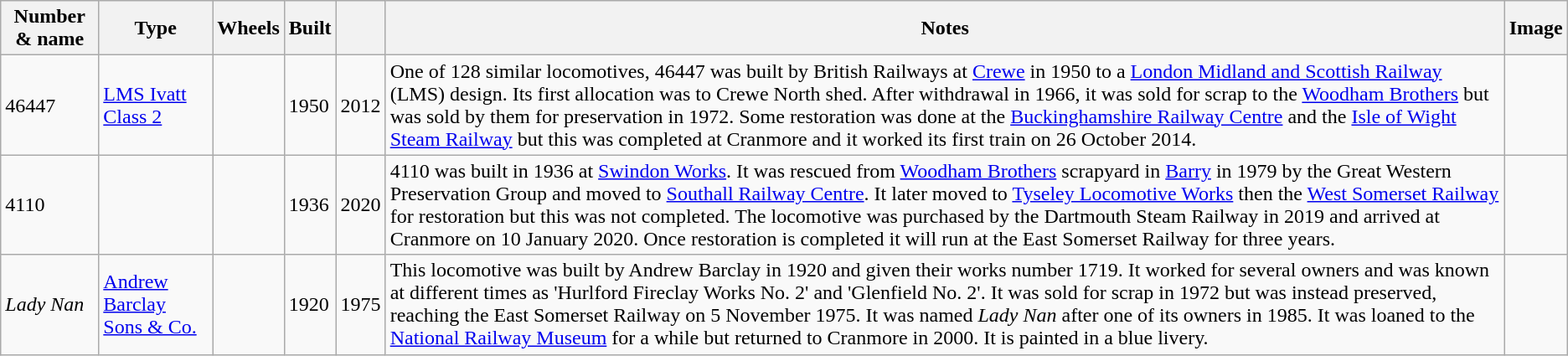<table class="wikitable sortable">
<tr>
<th>Number & name</th>
<th>Type</th>
<th>Wheels</th>
<th>Built</th>
<th></th>
<th class=unsortable>Notes</th>
<th class=unsortable>Image</th>
</tr>
<tr>
<td>46447</td>
<td><a href='#'>LMS Ivatt Class 2</a></td>
<td></td>
<td>1950</td>
<td>2012</td>
<td>One of 128 similar locomotives, 46447 was built by British Railways at <a href='#'>Crewe</a> in 1950 to a <a href='#'>London Midland and Scottish Railway</a> (LMS) design. Its first allocation was to Crewe North shed. After withdrawal in 1966, it was sold for scrap to the <a href='#'>Woodham Brothers</a> but was sold by them for preservation in 1972. Some restoration was done at the <a href='#'>Buckinghamshire Railway Centre</a> and the <a href='#'>Isle of Wight Steam Railway</a> but this was completed at Cranmore and it worked its first train on 26 October 2014.</td>
<td></td>
</tr>
<tr>
<td>4110</td>
<td></td>
<td></td>
<td>1936</td>
<td>2020</td>
<td>4110 was built in 1936 at <a href='#'>Swindon Works</a>. It was rescued from <a href='#'>Woodham Brothers</a> scrapyard in <a href='#'>Barry</a> in 1979 by the Great Western Preservation Group and moved to <a href='#'>Southall Railway Centre</a>. It later moved to <a href='#'>Tyseley Locomotive Works</a> then the <a href='#'>West Somerset Railway</a> for restoration but this was not completed. The locomotive was purchased by the Dartmouth Steam Railway in 2019 and arrived at Cranmore on 10 January 2020. Once restoration is completed it will run at the East Somerset Railway for three years.</td>
<td></td>
</tr>
<tr>
<td><em>Lady Nan</em></td>
<td><a href='#'>Andrew Barclay Sons & Co.</a></td>
<td></td>
<td>1920</td>
<td>1975</td>
<td>This locomotive was built by Andrew Barclay in 1920 and given their works number 1719. It worked for several owners and was known at different times as 'Hurlford Fireclay Works No. 2' and 'Glenfield No. 2'. It was sold for scrap in 1972 but was instead preserved, reaching the East Somerset Railway on 5 November 1975. It was named <em>Lady Nan</em> after one of its owners in 1985. It was loaned to the <a href='#'>National Railway Museum</a> for a while but returned to Cranmore in 2000. It is painted in a blue livery.</td>
<td></td>
</tr>
</table>
